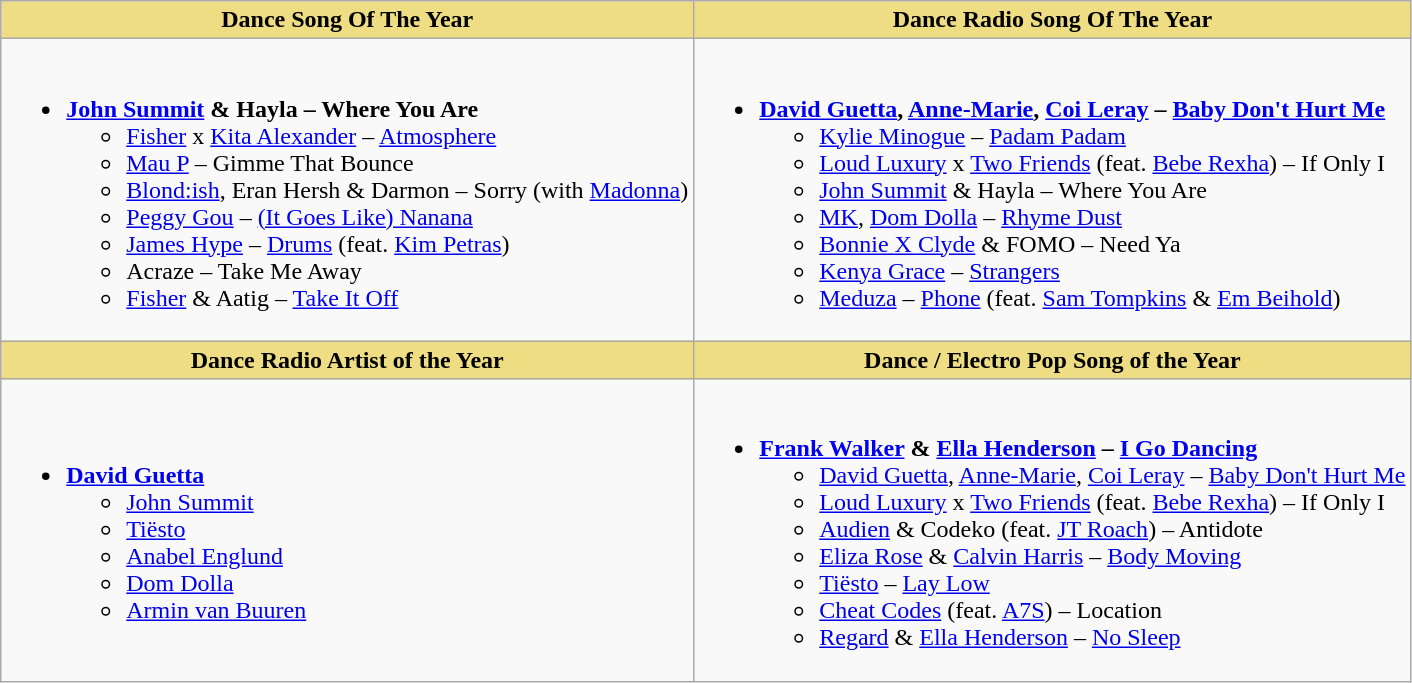<table class="wikitable">
<tr>
<th style="background:#EEDD82; width=50%"><strong>Dance Song Of The Year</strong></th>
<th style="background:#EEDD82; width=50%">Dance Radio Song Of The Year</th>
</tr>
<tr>
<td><br><ul><li><strong><a href='#'>John Summit</a> & Hayla – Where You Are</strong><ul><li><a href='#'>Fisher</a> x <a href='#'>Kita Alexander</a> – <a href='#'>Atmosphere</a></li><li><a href='#'>Mau P</a> – Gimme That Bounce</li><li><a href='#'>Blond:ish</a>, Eran Hersh & Darmon – Sorry (with <a href='#'>Madonna</a>)</li><li><a href='#'>Peggy Gou</a> – <a href='#'>(It Goes Like) Nanana</a></li><li><a href='#'>James Hype</a> – <a href='#'>Drums</a> (feat. <a href='#'>Kim Petras</a>)</li><li>Acraze – Take Me Away</li><li><a href='#'>Fisher</a> & Aatig – <a href='#'>Take It Off</a></li></ul></li></ul></td>
<td><br><ul><li><strong><a href='#'>David Guetta</a>, <a href='#'>Anne-Marie</a>, <a href='#'>Coi Leray</a> – <a href='#'>Baby Don't Hurt Me</a></strong><ul><li><a href='#'>Kylie Minogue</a> – <a href='#'>Padam Padam</a></li><li><a href='#'>Loud Luxury</a> x <a href='#'>Two Friends</a> (feat. <a href='#'>Bebe Rexha</a>) – If Only I</li><li><a href='#'>John Summit</a> & Hayla – Where You Are</li><li><a href='#'>MK</a>, <a href='#'>Dom Dolla</a> – <a href='#'>Rhyme Dust</a></li><li><a href='#'>Bonnie X Clyde</a> & FOMO – Need Ya</li><li><a href='#'>Kenya Grace</a> – <a href='#'>Strangers</a></li><li><a href='#'>Meduza</a> – <a href='#'>Phone</a> (feat. <a href='#'>Sam Tompkins</a> & <a href='#'>Em Beihold</a>)</li></ul></li></ul></td>
</tr>
<tr>
<th style="background:#EEDD82; width=50%"><strong>Dance Radio Artist of the Year</strong></th>
<th style="background:#EEDD82; width=50%"><strong>Dance / Electro Pop Song of the Year</strong></th>
</tr>
<tr>
<td><br><ul><li><strong><a href='#'>David Guetta</a></strong><ul><li><a href='#'>John Summit</a></li><li><a href='#'>Tiësto</a></li><li><a href='#'>Anabel Englund</a></li><li><a href='#'>Dom Dolla</a></li><li><a href='#'>Armin van Buuren</a></li></ul></li></ul></td>
<td><br><ul><li><strong><a href='#'>Frank Walker</a> & <a href='#'>Ella Henderson</a> – <a href='#'>I Go Dancing</a></strong><ul><li><a href='#'>David Guetta</a>, <a href='#'>Anne-Marie</a>, <a href='#'>Coi Leray</a> – <a href='#'>Baby Don't Hurt Me</a></li><li><a href='#'>Loud Luxury</a> x <a href='#'>Two Friends</a> (feat. <a href='#'>Bebe Rexha</a>) – If Only I</li><li><a href='#'>Audien</a> & Codeko (feat. <a href='#'>JT Roach</a>) – Antidote</li><li><a href='#'>Eliza Rose</a> & <a href='#'>Calvin Harris</a> – <a href='#'>Body Moving</a></li><li><a href='#'>Tiësto</a> – <a href='#'>Lay Low</a></li><li><a href='#'>Cheat Codes</a> (feat. <a href='#'>A7S</a>) – Location</li><li><a href='#'>Regard</a> & <a href='#'>Ella Henderson</a> – <a href='#'>No Sleep</a></li></ul></li></ul></td>
</tr>
</table>
